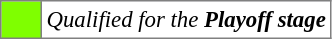<table bgcolor="#f7f8ff" cellpadding="3" cellspacing="0" border="1" style="font-size: 95%; border: gray solid 1px; border-collapse: collapse;text-align:center;">
<tr>
<td style="background: #7fff00;" width="20"></td>
<td bgcolor="#ffffff" align="left"><em>Qualified for the <strong>Playoff stage</strong> </em></td>
</tr>
</table>
